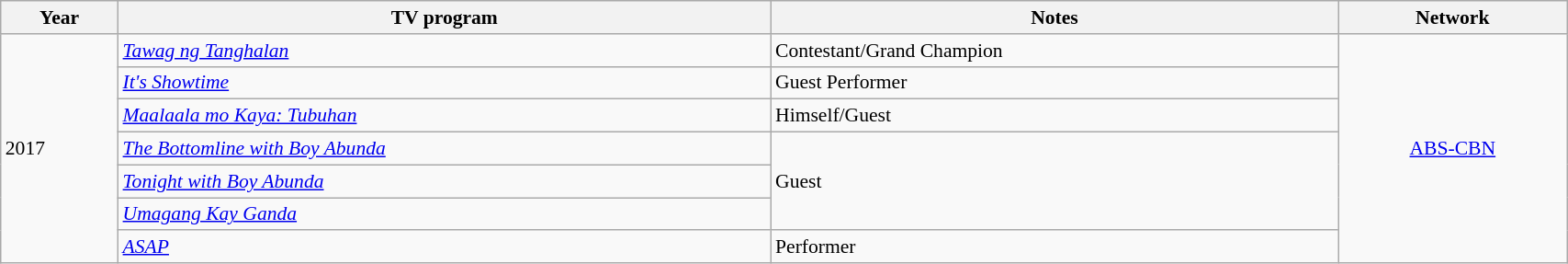<table class="wikitable" style="width: 90%; font-size: 90%;">
<tr>
<th>Year</th>
<th>TV program</th>
<th>Notes</th>
<th>Network</th>
</tr>
<tr>
<td rowspan=7>2017</td>
<td><em><a href='#'>Tawag ng Tanghalan</a></em></td>
<td>Contestant/Grand Champion</td>
<td rowspan=7 style="text-align:center;"><a href='#'>ABS-CBN</a></td>
</tr>
<tr>
<td><em><a href='#'>It's Showtime</a></em></td>
<td>Guest Performer</td>
</tr>
<tr>
<td><em><a href='#'>Maalaala mo Kaya: Tubuhan</a></em></td>
<td>Himself/Guest</td>
</tr>
<tr>
<td><em><a href='#'>The Bottomline with Boy Abunda</a></em></td>
<td rowspan="3">Guest</td>
</tr>
<tr>
<td><em><a href='#'>Tonight with Boy Abunda</a></em></td>
</tr>
<tr>
<td><em><a href='#'>Umagang Kay Ganda</a></em></td>
</tr>
<tr>
<td><em><a href='#'>ASAP</a></em></td>
<td>Performer</td>
</tr>
</table>
